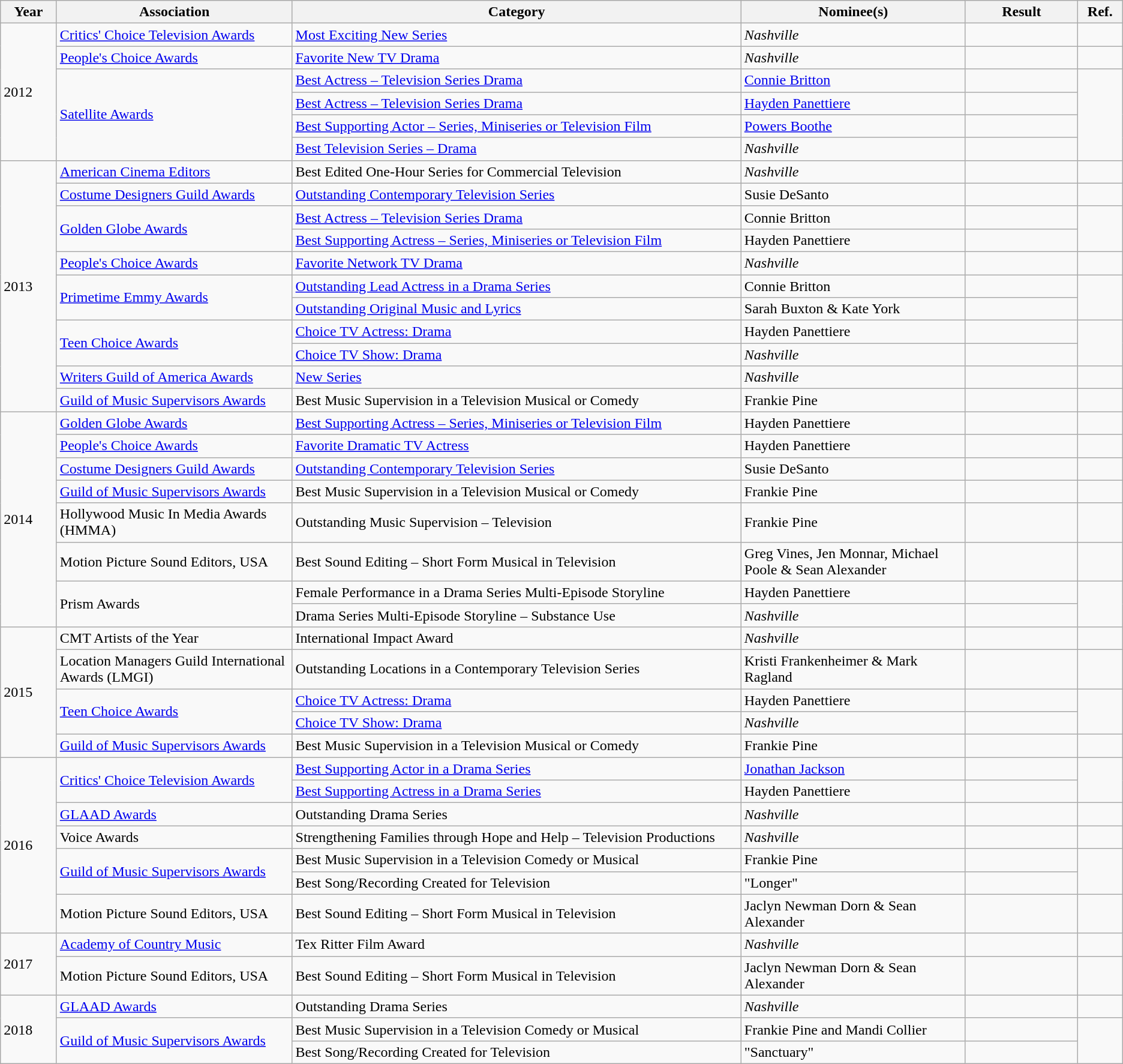<table class="wikitable sortable">
<tr>
<th style="width:5%;">Year</th>
<th style="width:21%;">Association</th>
<th style="width:40%;">Category</th>
<th style="width:20%;">Nominee(s)</th>
<th style="width:10%;">Result</th>
<th style="width:4%;" class="unsortable">Ref.</th>
</tr>
<tr>
<td rowspan="6">2012</td>
<td><a href='#'>Critics' Choice Television Awards</a></td>
<td><a href='#'>Most Exciting New Series</a></td>
<td><em>Nashville</em></td>
<td></td>
<td style="text-align: center;"></td>
</tr>
<tr>
<td><a href='#'>People's Choice Awards</a></td>
<td><a href='#'>Favorite New TV Drama</a></td>
<td><em>Nashville</em></td>
<td></td>
<td style="text-align: center;"></td>
</tr>
<tr>
<td rowspan="4"><a href='#'>Satellite Awards</a></td>
<td><a href='#'>Best Actress – Television Series Drama</a></td>
<td data-sort-value="Britton, Connie"><a href='#'>Connie Britton</a></td>
<td></td>
<td rowspan="4"  style="text-align: center;"></td>
</tr>
<tr>
<td><a href='#'>Best Actress – Television Series Drama</a></td>
<td data-sort-value="Panettiere, Hayden"><a href='#'>Hayden Panettiere</a></td>
<td></td>
</tr>
<tr>
<td><a href='#'>Best Supporting Actor – Series, Miniseries or Television Film</a></td>
<td data-sort-value="Boothe, Powers"><a href='#'>Powers Boothe</a></td>
<td></td>
</tr>
<tr>
<td><a href='#'>Best Television Series – Drama</a></td>
<td><em>Nashville</em></td>
<td></td>
</tr>
<tr>
<td rowspan="11">2013</td>
<td><a href='#'>American Cinema Editors</a></td>
<td>Best Edited One-Hour Series for Commercial Television</td>
<td><em>Nashville</em></td>
<td></td>
<td style="text-align: center;"></td>
</tr>
<tr>
<td><a href='#'>Costume Designers Guild Awards</a></td>
<td><a href='#'>Outstanding Contemporary Television Series</a></td>
<td data-sort-value="DeSanto, Susie">Susie DeSanto</td>
<td></td>
<td style="text-align: center;"></td>
</tr>
<tr>
<td rowspan="2"><a href='#'>Golden Globe Awards</a></td>
<td><a href='#'>Best Actress – Television Series Drama</a></td>
<td data-sort-value="Britton, Connie">Connie Britton</td>
<td></td>
<td rowspan="2" style="text-align: center;"></td>
</tr>
<tr>
<td><a href='#'>Best Supporting Actress – Series, Miniseries or Television Film</a></td>
<td data-sort-value="Panettiere, Hayden">Hayden Panettiere</td>
<td></td>
</tr>
<tr>
<td><a href='#'>People's Choice Awards</a></td>
<td><a href='#'>Favorite Network TV Drama</a></td>
<td><em>Nashville</em></td>
<td></td>
<td style="text-align: center;"></td>
</tr>
<tr>
<td rowspan="2"><a href='#'>Primetime Emmy Awards</a></td>
<td><a href='#'>Outstanding Lead Actress in a Drama Series</a></td>
<td data-sort-value="Britton, Connie">Connie Britton</td>
<td></td>
<td rowspan="2" style="text-align: center;"></td>
</tr>
<tr>
<td><a href='#'>Outstanding Original Music and Lyrics</a></td>
<td data-sort-value="Buxton, Sarah & Kate York">Sarah Buxton & Kate York <br> </td>
<td></td>
</tr>
<tr>
<td rowspan="2"><a href='#'>Teen Choice Awards</a></td>
<td><a href='#'>Choice TV Actress: Drama</a></td>
<td data-sort-value="Panettiere, Hayden">Hayden Panettiere</td>
<td></td>
<td rowspan="2" style="text-align: center;"></td>
</tr>
<tr>
<td><a href='#'>Choice TV Show: Drama</a></td>
<td><em>Nashville</em></td>
<td></td>
</tr>
<tr>
<td><a href='#'>Writers Guild of America Awards</a></td>
<td><a href='#'>New Series</a></td>
<td><em>Nashville</em></td>
<td></td>
<td style="text-align: center;"></td>
</tr>
<tr>
<td><a href='#'>Guild of Music Supervisors Awards</a></td>
<td>Best Music Supervision in a Television Musical or Comedy</td>
<td data-sort-value="Pine, Frankie">Frankie Pine</td>
<td></td>
<td style="text-align:center;"></td>
</tr>
<tr>
<td rowspan="8">2014</td>
<td><a href='#'>Golden Globe Awards</a></td>
<td><a href='#'>Best Supporting Actress – Series, Miniseries or Television Film</a></td>
<td data-sort-value="Panettiere, Hayden">Hayden Panettiere</td>
<td></td>
<td style="text-align: center;"></td>
</tr>
<tr>
<td><a href='#'>People's Choice Awards</a></td>
<td><a href='#'>Favorite Dramatic TV Actress</a></td>
<td data-sort-value="Panettiere, Hayden">Hayden Panettiere</td>
<td></td>
<td style="text-align: center;"></td>
</tr>
<tr>
<td><a href='#'>Costume Designers Guild Awards</a></td>
<td><a href='#'>Outstanding Contemporary Television Series</a></td>
<td data-sort-value="DeSanto, Susie">Susie DeSanto</td>
<td></td>
<td style="text-align: center;"></td>
</tr>
<tr>
<td><a href='#'>Guild of Music Supervisors Awards</a></td>
<td>Best Music Supervision in a Television Musical or Comedy</td>
<td data-sort-value="Pine, Frankie">Frankie Pine</td>
<td></td>
<td style="text-align:center;"></td>
</tr>
<tr>
<td>Hollywood Music In Media Awards (HMMA)</td>
<td>Outstanding Music Supervision – Television</td>
<td data-sort-value="Pine, Frankie">Frankie Pine</td>
<td></td>
<td style="text-align:center;"></td>
</tr>
<tr>
<td>Motion Picture Sound Editors, USA</td>
<td>Best Sound Editing – Short Form Musical in Television</td>
<td data-sort-value="Vines, Greg, Jen Monnar, Michael Poole">Greg Vines, Jen Monnar, Michael Poole & Sean Alexander <br> </td>
<td></td>
<td style="text-align: center;"></td>
</tr>
<tr>
<td rowspan="2">Prism Awards</td>
<td>Female Performance in a Drama Series Multi-Episode Storyline</td>
<td data-sort-value="Panettiere, Hayden">Hayden Panettiere</td>
<td></td>
<td rowspan="2" style="text-align: center;"></td>
</tr>
<tr>
<td>Drama Series Multi-Episode Storyline – Substance Use</td>
<td><em>Nashville</em></td>
<td></td>
</tr>
<tr>
<td rowspan="5">2015</td>
<td>CMT Artists of the Year</td>
<td>International Impact Award</td>
<td><em>Nashville</em></td>
<td></td>
<td style="text-align: center;"></td>
</tr>
<tr>
<td>Location Managers Guild International Awards (LMGI)</td>
<td>Outstanding Locations in a Contemporary Television Series</td>
<td data-sort-value="Frankenheimer, Kristi & Mark Ragland">Kristi Frankenheimer & Mark Ragland</td>
<td></td>
<td style="text-align: center;"></td>
</tr>
<tr>
<td rowspan="2"><a href='#'>Teen Choice Awards</a></td>
<td><a href='#'>Choice TV Actress: Drama</a></td>
<td data-sort-value="Panettiere, Hayden">Hayden Panettiere</td>
<td></td>
<td rowspan="2" style="text-align: center;"></td>
</tr>
<tr>
<td><a href='#'>Choice TV Show: Drama</a></td>
<td><em>Nashville</em></td>
<td></td>
</tr>
<tr>
<td><a href='#'>Guild of Music Supervisors Awards</a></td>
<td>Best Music Supervision in a Television Musical or Comedy</td>
<td data-sort-value="Pine, Frankie">Frankie Pine</td>
<td></td>
<td style="text-align:center;"></td>
</tr>
<tr>
<td rowspan="7">2016</td>
<td rowspan="2"><a href='#'>Critics' Choice Television Awards</a></td>
<td><a href='#'>Best Supporting Actor in a Drama Series</a></td>
<td data-sort-value="Jackson, Jonathan"><a href='#'>Jonathan Jackson</a></td>
<td></td>
<td rowspan="2" style="text-align: center;"></td>
</tr>
<tr>
<td><a href='#'>Best Supporting Actress in a Drama Series</a></td>
<td data-sort-value="Panettiere, Hayden">Hayden Panettiere</td>
<td></td>
</tr>
<tr>
<td><a href='#'>GLAAD Awards</a></td>
<td>Outstanding Drama Series</td>
<td><em>Nashville</em></td>
<td></td>
<td style="text-align: center;"></td>
</tr>
<tr>
<td>Voice Awards</td>
<td>Strengthening Families through Hope and Help – Television Productions</td>
<td><em>Nashville</em></td>
<td></td>
<td style="text-align: center;"></td>
</tr>
<tr>
<td rowspan="2"><a href='#'>Guild of Music Supervisors Awards</a></td>
<td>Best Music Supervision in a Television Comedy or Musical</td>
<td data-sort-value="Pine, Frankie">Frankie Pine</td>
<td></td>
<td rowspan="2" style="text-align:center;"></td>
</tr>
<tr>
<td>Best Song/Recording Created for Television</td>
<td data-sort-value="Longer">"Longer"</td>
<td></td>
</tr>
<tr>
<td>Motion Picture Sound Editors, USA</td>
<td>Best Sound Editing – Short Form Musical in Television</td>
<td data-sort-value="Dorn, Jaclyn Newman & Sean Alexander">Jaclyn Newman Dorn & Sean Alexander <br> </td>
<td></td>
<td style="text-align: center;"></td>
</tr>
<tr>
<td rowspan="2">2017</td>
<td><a href='#'>Academy of Country Music</a></td>
<td>Tex Ritter Film Award</td>
<td><em>Nashville</em></td>
<td></td>
<td style="text-align: center;"></td>
</tr>
<tr>
<td>Motion Picture Sound Editors, USA</td>
<td>Best Sound Editing – Short Form Musical in Television</td>
<td data-sort-value="Dorn, Jaclyn Newman & Sean Alexander">Jaclyn Newman Dorn & Sean Alexander <br> </td>
<td></td>
<td style="text-align: center;"></td>
</tr>
<tr>
<td rowspan="3">2018</td>
<td><a href='#'>GLAAD Awards</a></td>
<td>Outstanding Drama Series</td>
<td><em>Nashville</em></td>
<td></td>
<td></td>
</tr>
<tr>
<td rowspan="2"><a href='#'>Guild of Music Supervisors Awards</a></td>
<td>Best Music Supervision in a Television Comedy or Musical</td>
<td data-sort-value="Pine, Frankie and Mandi Collier">Frankie Pine and Mandi Collier</td>
<td></td>
<td rowspan="2" style="text-align:center;"></td>
</tr>
<tr>
<td>Best Song/Recording Created for Television</td>
<td data-sort-value="Sanctuary">"Sanctuary"</td>
<td></td>
</tr>
</table>
